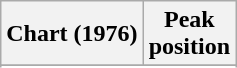<table class="wikitable sortable plainrowheaders">
<tr>
<th>Chart (1976)</th>
<th>Peak<br>position</th>
</tr>
<tr>
</tr>
<tr>
</tr>
<tr>
</tr>
<tr>
</tr>
</table>
